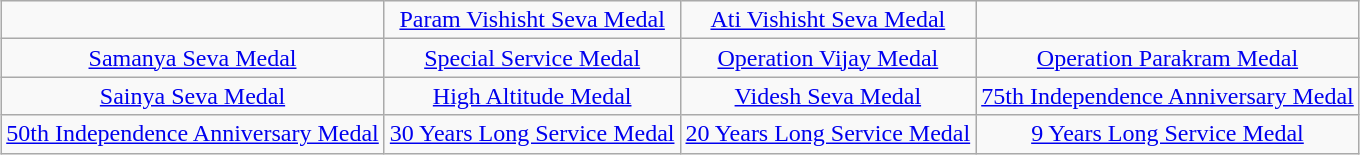<table class="wikitable" style="margin:1em auto; text-align:center;">
<tr>
<td></td>
<td><a href='#'>Param Vishisht Seva Medal</a></td>
<td><a href='#'>Ati Vishisht Seva Medal</a></td>
<td></td>
</tr>
<tr>
<td><a href='#'>Samanya Seva Medal</a></td>
<td><a href='#'>Special Service Medal</a></td>
<td><a href='#'>Operation Vijay Medal</a></td>
<td><a href='#'>Operation Parakram Medal</a></td>
</tr>
<tr>
<td><a href='#'>Sainya Seva Medal</a></td>
<td><a href='#'>High Altitude Medal</a></td>
<td><a href='#'>Videsh Seva Medal</a></td>
<td><a href='#'>75th Independence Anniversary Medal</a></td>
</tr>
<tr>
<td><a href='#'>50th Independence Anniversary Medal</a></td>
<td><a href='#'>30 Years Long Service Medal</a></td>
<td><a href='#'>20 Years Long Service Medal</a></td>
<td><a href='#'>9 Years Long Service Medal</a></td>
</tr>
</table>
